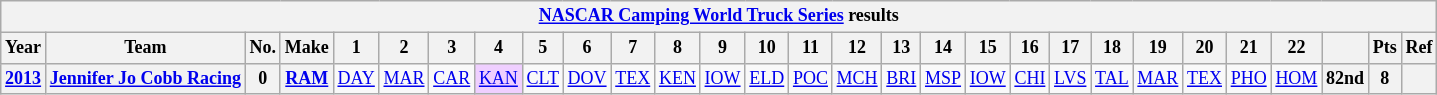<table class="wikitable" style="text-align:center; font-size:75%">
<tr>
<th colspan=45><a href='#'>NASCAR Camping World Truck Series</a> results</th>
</tr>
<tr>
<th>Year</th>
<th>Team</th>
<th>No.</th>
<th>Make</th>
<th>1</th>
<th>2</th>
<th>3</th>
<th>4</th>
<th>5</th>
<th>6</th>
<th>7</th>
<th>8</th>
<th>9</th>
<th>10</th>
<th>11</th>
<th>12</th>
<th>13</th>
<th>14</th>
<th>15</th>
<th>16</th>
<th>17</th>
<th>18</th>
<th>19</th>
<th>20</th>
<th>21</th>
<th>22</th>
<th></th>
<th>Pts</th>
<th>Ref</th>
</tr>
<tr>
<th><a href='#'>2013</a></th>
<th><a href='#'>Jennifer Jo Cobb Racing</a></th>
<th>0</th>
<th><a href='#'>RAM</a></th>
<td><a href='#'>DAY</a></td>
<td><a href='#'>MAR</a></td>
<td><a href='#'>CAR</a></td>
<td style="background:#EFCFFF;"><a href='#'>KAN</a><br></td>
<td><a href='#'>CLT</a></td>
<td><a href='#'>DOV</a></td>
<td><a href='#'>TEX</a></td>
<td><a href='#'>KEN</a></td>
<td><a href='#'>IOW</a></td>
<td><a href='#'>ELD</a></td>
<td><a href='#'>POC</a></td>
<td><a href='#'>MCH</a></td>
<td><a href='#'>BRI</a></td>
<td><a href='#'>MSP</a></td>
<td><a href='#'>IOW</a></td>
<td><a href='#'>CHI</a></td>
<td><a href='#'>LVS</a></td>
<td><a href='#'>TAL</a></td>
<td><a href='#'>MAR</a></td>
<td><a href='#'>TEX</a></td>
<td><a href='#'>PHO</a></td>
<td><a href='#'>HOM</a></td>
<th>82nd</th>
<th>8</th>
<th></th>
</tr>
</table>
